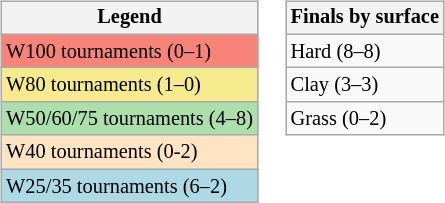<table>
<tr valign=top>
<td><br><table class=wikitable style="font-size:85%">
<tr>
<th>Legend</th>
</tr>
<tr style="background:#f88379;">
<td>W100 tournaments (0–1)</td>
</tr>
<tr style="background:#f7e98e;">
<td>W80 tournaments (1–0)</td>
</tr>
<tr style="background:#addfad;">
<td>W50/60/75 tournaments (4–8)</td>
</tr>
<tr style="background:#ffe4c4;">
<td>W40 tournaments (0-2)</td>
</tr>
<tr style="background:lightblue;">
<td>W25/35 tournaments (6–2)</td>
</tr>
</table>
</td>
<td><br><table class=wikitable style="font-size:85%">
<tr>
<th>Finals by surface</th>
</tr>
<tr>
<td>Hard (8–8)</td>
</tr>
<tr>
<td>Clay (3–3)</td>
</tr>
<tr>
<td>Grass (0–2)</td>
</tr>
</table>
</td>
</tr>
</table>
